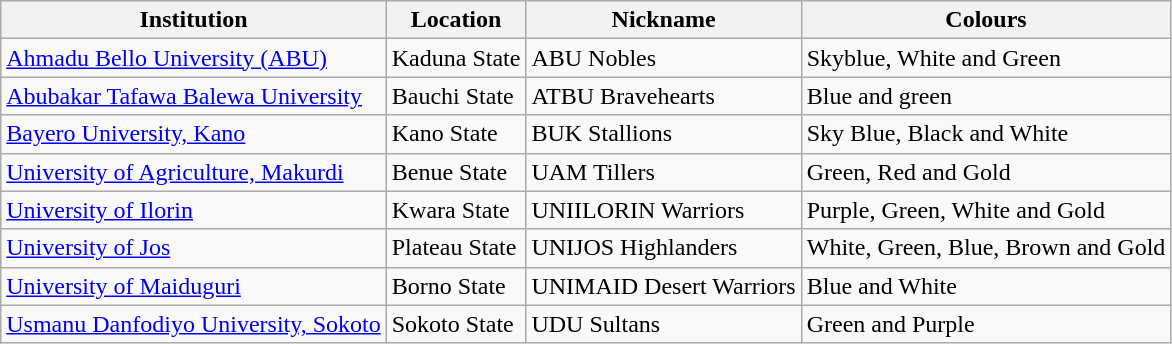<table class="wikitable">
<tr>
<th>Institution</th>
<th>Location</th>
<th>Nickname</th>
<th>Colours</th>
</tr>
<tr>
<td><a href='#'>Ahmadu Bello University (ABU)</a></td>
<td>Kaduna State</td>
<td>ABU Nobles</td>
<td>Skyblue, White and Green</td>
</tr>
<tr>
<td><a href='#'>Abubakar Tafawa Balewa University</a></td>
<td>Bauchi State</td>
<td>ATBU Bravehearts</td>
<td>Blue and green</td>
</tr>
<tr>
<td><a href='#'>Bayero University, Kano</a></td>
<td>Kano State</td>
<td>BUK Stallions</td>
<td>Sky Blue, Black and White</td>
</tr>
<tr>
<td><a href='#'>University of Agriculture, Makurdi</a></td>
<td>Benue State</td>
<td>UAM Tillers</td>
<td>Green, Red and Gold</td>
</tr>
<tr>
<td><a href='#'>University of Ilorin</a></td>
<td>Kwara State</td>
<td>UNIILORIN Warriors</td>
<td>Purple, Green, White and Gold</td>
</tr>
<tr>
<td><a href='#'>University of Jos</a></td>
<td>Plateau State</td>
<td>UNIJOS Highlanders</td>
<td>White, Green, Blue, Brown and Gold</td>
</tr>
<tr>
<td><a href='#'>University of Maiduguri</a></td>
<td>Borno State</td>
<td>UNIMAID Desert Warriors</td>
<td>Blue and White</td>
</tr>
<tr>
<td><a href='#'>Usmanu Danfodiyo University, Sokoto</a></td>
<td>Sokoto State</td>
<td>UDU Sultans</td>
<td>Green and Purple</td>
</tr>
</table>
